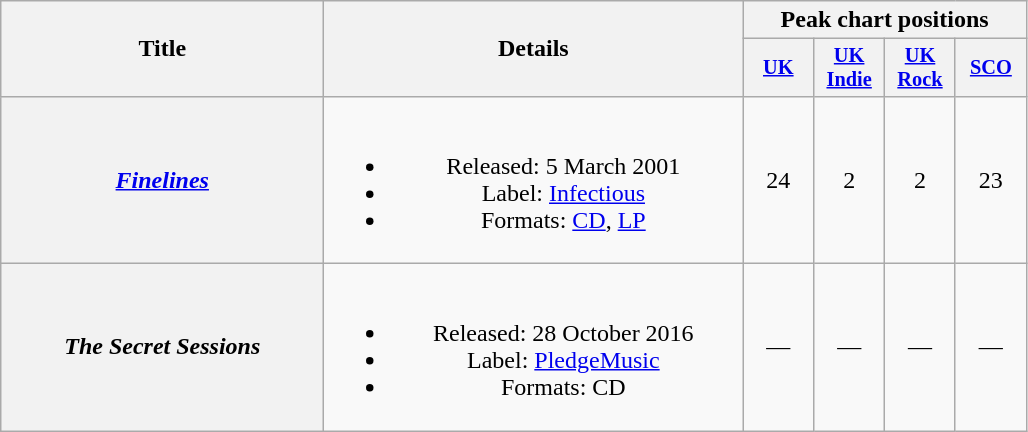<table class="wikitable plainrowheaders" style="text-align:center;">
<tr>
<th scope="col" rowspan="2" style="width:13em;">Title</th>
<th scope="col" rowspan="2" style="width:17em;">Details</th>
<th scope="col" colspan="4">Peak chart positions</th>
</tr>
<tr>
<th scope="col" style="width:3em;font-size:85%;"><a href='#'>UK</a><br></th>
<th scope="col" style="width:3em;font-size:85%;"><a href='#'>UK<br>Indie</a><br></th>
<th scope="col" style="width:3em;font-size:85%;"><a href='#'>UK<br>Rock</a><br></th>
<th scope="col" style="width:3em;font-size:85%;"><a href='#'>SCO</a><br></th>
</tr>
<tr>
<th scope="row"><em><a href='#'>Finelines</a></em></th>
<td><br><ul><li>Released: 5 March 2001</li><li>Label: <a href='#'>Infectious</a></li><li>Formats: <a href='#'>CD</a>, <a href='#'>LP</a></li></ul></td>
<td>24</td>
<td>2</td>
<td>2</td>
<td>23</td>
</tr>
<tr>
<th scope="row"><em>The Secret Sessions</em></th>
<td><br><ul><li>Released: 28 October 2016</li><li>Label: <a href='#'>PledgeMusic</a></li><li>Formats: CD</li></ul></td>
<td>—</td>
<td>—</td>
<td>—</td>
<td>—</td>
</tr>
</table>
